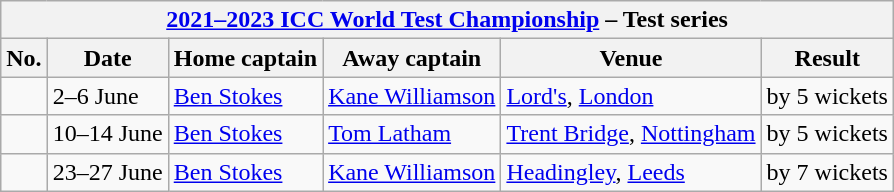<table class="wikitable">
<tr>
<th colspan="9"><a href='#'>2021–2023 ICC World Test Championship</a> – Test series</th>
</tr>
<tr>
<th>No.</th>
<th>Date</th>
<th>Home captain</th>
<th>Away captain</th>
<th>Venue</th>
<th>Result</th>
</tr>
<tr>
<td></td>
<td>2–6 June</td>
<td><a href='#'>Ben Stokes</a></td>
<td><a href='#'>Kane Williamson</a></td>
<td><a href='#'>Lord's</a>, <a href='#'>London</a></td>
<td> by 5 wickets</td>
</tr>
<tr>
<td></td>
<td>10–14 June</td>
<td><a href='#'>Ben Stokes</a></td>
<td><a href='#'>Tom Latham</a></td>
<td><a href='#'>Trent Bridge</a>, <a href='#'>Nottingham</a></td>
<td> by 5 wickets</td>
</tr>
<tr>
<td></td>
<td>23–27 June</td>
<td><a href='#'>Ben Stokes</a></td>
<td><a href='#'>Kane Williamson</a></td>
<td><a href='#'>Headingley</a>, <a href='#'>Leeds</a></td>
<td> by 7 wickets</td>
</tr>
</table>
